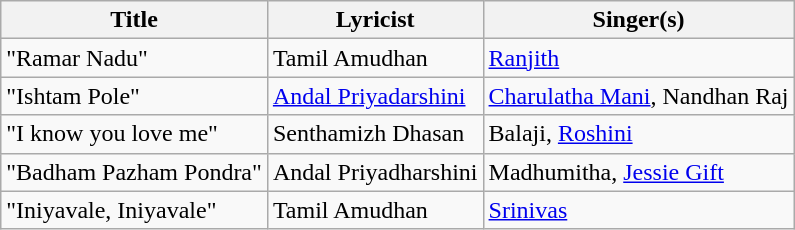<table class="wikitable">
<tr>
<th>Title</th>
<th>Lyricist</th>
<th>Singer(s)</th>
</tr>
<tr>
<td>"Ramar Nadu"</td>
<td>Tamil Amudhan</td>
<td><a href='#'>Ranjith</a></td>
</tr>
<tr>
<td>"Ishtam Pole"</td>
<td><a href='#'>Andal Priyadarshini</a></td>
<td><a href='#'>Charulatha Mani</a>, Nandhan Raj</td>
</tr>
<tr>
<td>"I know you love me"</td>
<td>Senthamizh Dhasan</td>
<td>Balaji, <a href='#'>Roshini</a></td>
</tr>
<tr>
<td>"Badham Pazham Pondra"</td>
<td>Andal Priyadharshini</td>
<td>Madhumitha, <a href='#'>Jessie Gift</a></td>
</tr>
<tr>
<td>"Iniyavale, Iniyavale"</td>
<td>Tamil Amudhan</td>
<td><a href='#'>Srinivas</a></td>
</tr>
</table>
